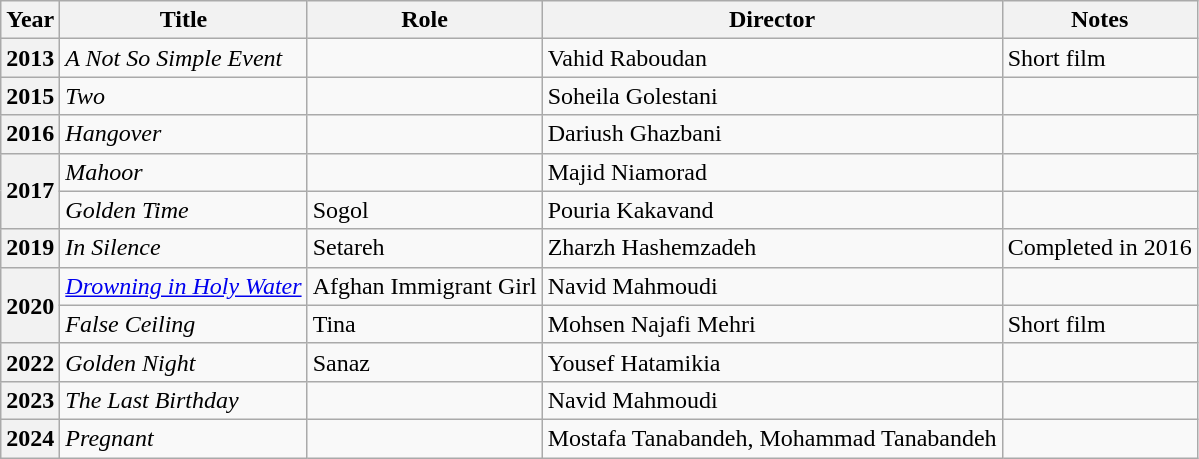<table class="wikitable plainrowheaders sortable"  style=font-size:100%>
<tr>
<th scope="col">Year</th>
<th scope="col">Title</th>
<th scope="col">Role</th>
<th scope="col">Director</th>
<th scope="col" class="unsortable">Notes</th>
</tr>
<tr>
<th scope=row>2013</th>
<td><em>A Not So Simple Event</em></td>
<td></td>
<td>Vahid Raboudan</td>
<td>Short film</td>
</tr>
<tr>
<th scope=row>2015</th>
<td><em>Two</em></td>
<td></td>
<td>Soheila Golestani</td>
<td></td>
</tr>
<tr>
<th scope=row>2016</th>
<td><em>Hangover</em></td>
<td></td>
<td>Dariush Ghazbani</td>
<td></td>
</tr>
<tr>
<th scope=row rowspan="2">2017</th>
<td><em>Mahoor</em></td>
<td></td>
<td>Majid Niamorad</td>
<td></td>
</tr>
<tr>
<td><em>Golden Time</em></td>
<td>Sogol</td>
<td>Pouria Kakavand</td>
<td></td>
</tr>
<tr>
<th scope=row>2019</th>
<td><em>In Silence</em></td>
<td>Setareh</td>
<td>Zharzh Hashemzadeh</td>
<td>Completed in 2016</td>
</tr>
<tr>
<th scope=row rowspan="2">2020</th>
<td><em><a href='#'>Drowning in Holy Water</a></em></td>
<td>Afghan Immigrant Girl</td>
<td>Navid Mahmoudi</td>
<td></td>
</tr>
<tr>
<td><em>False Ceiling</em></td>
<td>Tina</td>
<td>Mohsen Najafi Mehri</td>
<td>Short film</td>
</tr>
<tr>
<th scope=row>2022</th>
<td><em>Golden Night</em></td>
<td>Sanaz</td>
<td>Yousef Hatamikia</td>
<td></td>
</tr>
<tr>
<th scope=row>2023</th>
<td><em>The Last Birthday</em></td>
<td></td>
<td>Navid Mahmoudi</td>
<td></td>
</tr>
<tr>
<th scope=row>2024</th>
<td><em>Pregnant</em></td>
<td></td>
<td>Mostafa Tanabandeh, Mohammad Tanabandeh</td>
<td></td>
</tr>
</table>
